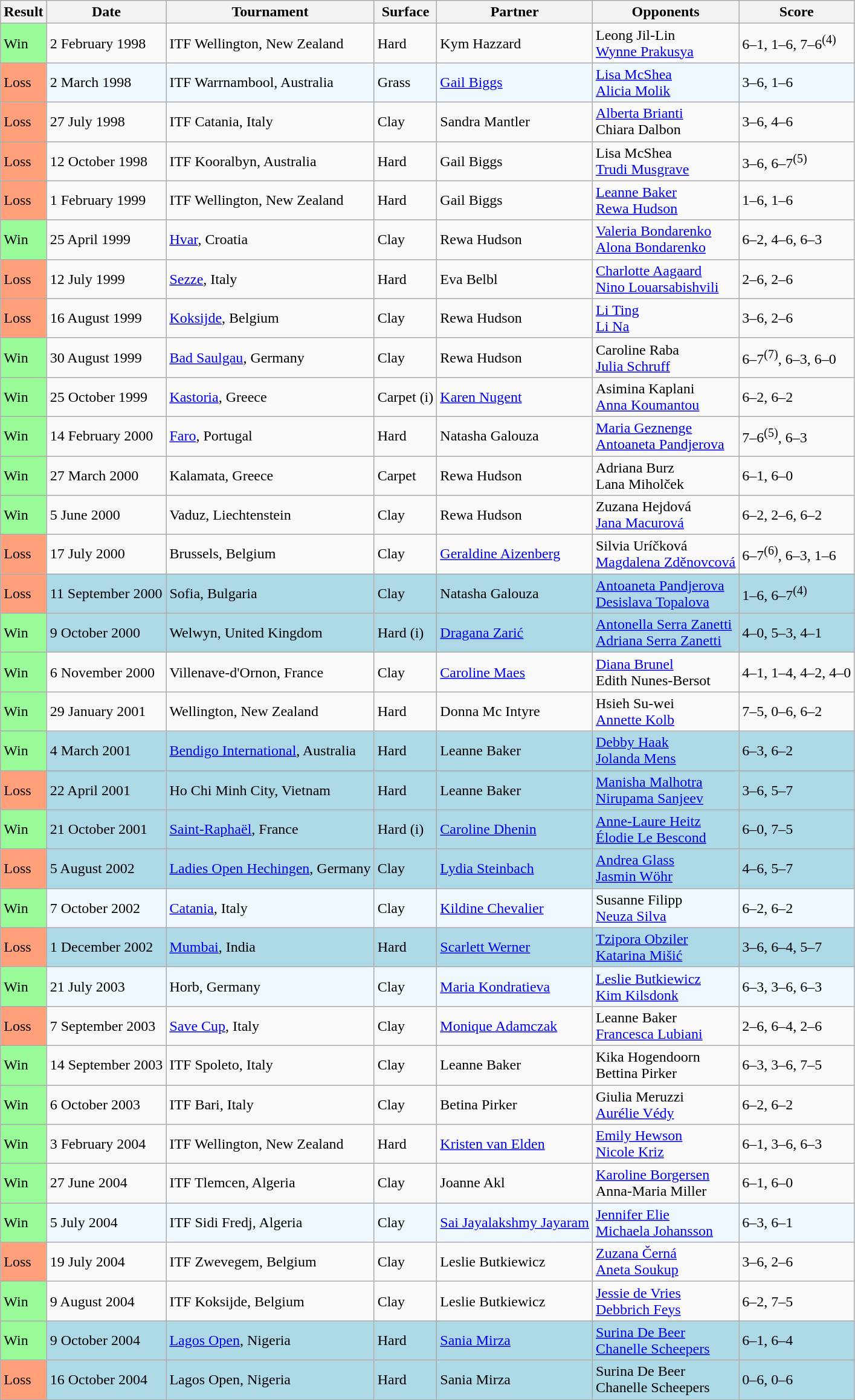<table class="sortable wikitable">
<tr>
<th>Result</th>
<th>Date</th>
<th>Tournament</th>
<th>Surface</th>
<th>Partner</th>
<th>Opponents</th>
<th class="unsortable">Score</th>
</tr>
<tr>
<td style="background:#98fb98;">Win</td>
<td>2 February 1998</td>
<td>ITF Wellington, New Zealand</td>
<td>Hard</td>
<td> Kym Hazzard</td>
<td> Leong Jil-Lin <br>  <a href='#'>Wynne Prakusya</a></td>
<td>6–1, 1–6, 7–6<sup>(4)</sup></td>
</tr>
<tr style="background:#f0f8ff;">
<td style="background:#ffa07a;">Loss</td>
<td>2 March 1998</td>
<td>ITF Warrnambool, Australia</td>
<td>Grass</td>
<td> <a href='#'>Gail Biggs</a></td>
<td> <a href='#'>Lisa McShea</a> <br>  <a href='#'>Alicia Molik</a></td>
<td>3–6, 1–6</td>
</tr>
<tr>
<td style="background:#ffa07a;">Loss</td>
<td>27 July 1998</td>
<td>ITF Catania, Italy</td>
<td>Clay</td>
<td> Sandra Mantler</td>
<td> <a href='#'>Alberta Brianti</a> <br>  Chiara Dalbon</td>
<td>3–6, 4–6</td>
</tr>
<tr>
<td style="background:#ffa07a;">Loss</td>
<td>12 October 1998</td>
<td>ITF Kooralbyn, Australia</td>
<td>Hard</td>
<td> Gail Biggs</td>
<td> Lisa McShea <br>  <a href='#'>Trudi Musgrave</a></td>
<td>3–6, 6–7<sup>(5)</sup></td>
</tr>
<tr>
<td style="background:#ffa07a;">Loss</td>
<td>1 February 1999</td>
<td>ITF Wellington, New Zealand</td>
<td>Hard</td>
<td> Gail Biggs</td>
<td> <a href='#'>Leanne Baker</a> <br>  <a href='#'>Rewa Hudson</a></td>
<td>1–6, 1–6</td>
</tr>
<tr>
<td style="background:#98fb98;">Win</td>
<td>25 April 1999</td>
<td><a href='#'>Hvar</a>, Croatia</td>
<td>Clay</td>
<td> Rewa Hudson</td>
<td> <a href='#'>Valeria Bondarenko</a> <br>  <a href='#'>Alona Bondarenko</a></td>
<td>6–2, 4–6, 6–3</td>
</tr>
<tr>
<td style="background:#ffa07a;">Loss</td>
<td>12 July 1999</td>
<td><a href='#'>Sezze</a>, Italy</td>
<td>Hard</td>
<td> Eva Belbl</td>
<td> <a href='#'>Charlotte Aagaard</a> <br>  <a href='#'>Nino Louarsabishvili</a></td>
<td>2–6, 2–6</td>
</tr>
<tr>
<td style="background:#ffa07a;">Loss</td>
<td>16 August 1999</td>
<td><a href='#'>Koksijde</a>, Belgium</td>
<td>Clay</td>
<td> Rewa Hudson</td>
<td> <a href='#'>Li Ting</a> <br>  <a href='#'>Li Na</a></td>
<td>3–6, 2–6</td>
</tr>
<tr>
<td style="background:#98fb98;">Win</td>
<td>30 August 1999</td>
<td><a href='#'>Bad Saulgau</a>, Germany</td>
<td>Clay</td>
<td> Rewa Hudson</td>
<td> Caroline Raba <br>  <a href='#'>Julia Schruff</a></td>
<td>6–7<sup>(7)</sup>, 6–3, 6–0</td>
</tr>
<tr>
<td style="background:#98fb98;">Win</td>
<td>25 October 1999</td>
<td><a href='#'>Kastoria</a>, Greece</td>
<td>Carpet (i)</td>
<td> <a href='#'>Karen Nugent</a></td>
<td> Asimina Kaplani <br>  <a href='#'>Anna Koumantou</a></td>
<td>6–2, 6–2</td>
</tr>
<tr>
<td style="background:#98fb98;">Win</td>
<td>14 February 2000</td>
<td><a href='#'>Faro</a>, Portugal</td>
<td>Hard</td>
<td> Natasha Galouza</td>
<td> <a href='#'>Maria Geznenge</a> <br>  <a href='#'>Antoaneta Pandjerova</a></td>
<td>7–6<sup>(5)</sup>, 6–3</td>
</tr>
<tr>
<td style="background:#98fb98;">Win</td>
<td>27 March 2000</td>
<td>Kalamata, Greece</td>
<td>Carpet</td>
<td> Rewa Hudson</td>
<td> Adriana Burz <br>  Lana Miholček</td>
<td>6–1, 6–0</td>
</tr>
<tr>
<td style="background:#98fb98;">Win</td>
<td>5 June 2000</td>
<td>Vaduz, Liechtenstein</td>
<td>Clay</td>
<td> Rewa Hudson</td>
<td> Zuzana Hejdová <br>  <a href='#'>Jana Macurová</a></td>
<td>6–2, 2–6, 6–2</td>
</tr>
<tr>
<td style="background:#ffa07a;">Loss</td>
<td>17 July 2000</td>
<td>Brussels, Belgium</td>
<td>Clay</td>
<td> <a href='#'>Geraldine Aizenberg</a></td>
<td> Silvia Uríčková <br>  <a href='#'>Magdalena Zděnovcová</a></td>
<td>6–7<sup>(6)</sup>, 6–3, 1–6</td>
</tr>
<tr style="background:lightblue;">
<td style="background:#ffa07a;">Loss</td>
<td>11 September 2000</td>
<td>Sofia, Bulgaria</td>
<td>Clay</td>
<td> Natasha Galouza</td>
<td> <a href='#'>Antoaneta Pandjerova</a> <br>  <a href='#'>Desislava Topalova</a></td>
<td>1–6, 6–7<sup>(4)</sup></td>
</tr>
<tr style="background:lightblue;">
<td style="background:#98fb98;">Win</td>
<td>9 October 2000</td>
<td>Welwyn, United Kingdom</td>
<td>Hard (i)</td>
<td> <a href='#'>Dragana Zarić</a></td>
<td> <a href='#'>Antonella Serra Zanetti</a> <br>  <a href='#'>Adriana Serra Zanetti</a></td>
<td>4–0, 5–3, 4–1</td>
</tr>
<tr>
<td style="background:#98fb98;">Win</td>
<td>6 November 2000</td>
<td>Villenave-d'Ornon, France</td>
<td>Clay</td>
<td> <a href='#'>Caroline Maes</a></td>
<td> <a href='#'>Diana Brunel</a> <br>  Edith Nunes-Bersot</td>
<td>4–1, 1–4, 4–2, 4–0</td>
</tr>
<tr>
<td style="background:#98fb98;">Win</td>
<td>29 January 2001</td>
<td>Wellington, New Zealand</td>
<td>Hard</td>
<td> Donna Mc Intyre</td>
<td> Hsieh Su-wei <br>  <a href='#'>Annette Kolb</a></td>
<td>7–5, 0–6, 6–2</td>
</tr>
<tr style="background:lightblue;">
<td style="background:#98fb98;">Win</td>
<td>4 March 2001</td>
<td><a href='#'>Bendigo International</a>, Australia</td>
<td>Hard</td>
<td> Leanne Baker</td>
<td> <a href='#'>Debby Haak</a> <br>  <a href='#'>Jolanda Mens</a></td>
<td>6–3, 6–2</td>
</tr>
<tr style="background:lightblue;">
<td style="background:#ffa07a;">Loss</td>
<td>22 April 2001</td>
<td>Ho Chi Minh City, Vietnam</td>
<td>Hard</td>
<td> Leanne Baker</td>
<td> <a href='#'>Manisha Malhotra</a> <br>  <a href='#'>Nirupama Sanjeev</a></td>
<td>3–6, 5–7</td>
</tr>
<tr style="background:lightblue;">
<td style="background:#98fb98;">Win</td>
<td>21 October 2001</td>
<td><a href='#'>Saint-Raphaël</a>, France</td>
<td>Hard (i)</td>
<td> <a href='#'>Caroline Dhenin</a></td>
<td> <a href='#'>Anne-Laure Heitz</a> <br>  <a href='#'>Élodie Le Bescond</a></td>
<td>6–0, 7–5</td>
</tr>
<tr style="background:lightblue;">
<td style="background:#ffa07a;">Loss</td>
<td>5 August 2002</td>
<td><a href='#'>Ladies Open Hechingen</a>, Germany</td>
<td>Clay</td>
<td> <a href='#'>Lydia Steinbach</a></td>
<td> <a href='#'>Andrea Glass</a> <br>  <a href='#'>Jasmin Wöhr</a></td>
<td>4–6, 5–7</td>
</tr>
<tr style="background:#f0f8ff;">
<td style="background:#98fb98;">Win</td>
<td>7 October 2002</td>
<td><a href='#'>Catania</a>, Italy</td>
<td>Clay</td>
<td> <a href='#'>Kildine Chevalier</a></td>
<td> Susanne Filipp <br>  <a href='#'>Neuza Silva</a></td>
<td>6–2, 6–2</td>
</tr>
<tr style="background:lightblue;">
<td style="background:#ffa07a;">Loss</td>
<td>1 December 2002</td>
<td><a href='#'>Mumbai</a>, India</td>
<td>Hard</td>
<td> <a href='#'>Scarlett Werner</a></td>
<td> <a href='#'>Tzipora Obziler</a> <br>  <a href='#'>Katarina Mišić</a></td>
<td>3–6, 6–4, 5–7</td>
</tr>
<tr style="background:#f0f8ff;">
<td style="background:#98fb98;">Win</td>
<td>21 July 2003</td>
<td>Horb, Germany</td>
<td>Clay</td>
<td> <a href='#'>Maria Kondratieva</a></td>
<td> <a href='#'>Leslie Butkiewicz</a> <br>  <a href='#'>Kim Kilsdonk</a></td>
<td>6–3, 3–6, 6–3</td>
</tr>
<tr>
<td style="background:#ffa07a;">Loss</td>
<td>7 September 2003</td>
<td><a href='#'>Save Cup</a>, Italy</td>
<td>Clay</td>
<td> <a href='#'>Monique Adamczak</a></td>
<td> Leanne Baker <br>  <a href='#'>Francesca Lubiani</a></td>
<td>2–6, 6–4, 2–6</td>
</tr>
<tr>
<td style="background:#98fb98;">Win</td>
<td>14 September 2003</td>
<td>ITF Spoleto, Italy</td>
<td>Clay</td>
<td> Leanne Baker</td>
<td> Kika Hogendoorn <br>  Bettina Pirker</td>
<td>6–3, 3–6, 7–5</td>
</tr>
<tr>
<td style="background:#98fb98;">Win</td>
<td>6 October 2003</td>
<td>ITF Bari, Italy</td>
<td>Clay</td>
<td> Betina Pirker</td>
<td> Giulia Meruzzi <br>  <a href='#'>Aurélie Védy</a></td>
<td>6–2, 6–2</td>
</tr>
<tr>
<td style="background:#98fb98;">Win</td>
<td>3 February 2004</td>
<td>ITF Wellington, New Zealand</td>
<td>Hard</td>
<td> <a href='#'>Kristen van Elden</a></td>
<td> <a href='#'>Emily Hewson</a> <br>  <a href='#'>Nicole Kriz</a></td>
<td>6–1, 3–6, 6–3</td>
</tr>
<tr>
<td style="background:#98fb98;">Win</td>
<td>27 June 2004</td>
<td>ITF Tlemcen, Algeria</td>
<td>Clay</td>
<td> Joanne Akl</td>
<td> <a href='#'>Karoline Borgersen</a> <br>  Anna-Maria Miller</td>
<td>6–1, 6–0</td>
</tr>
<tr style="background:#f0f8ff;">
<td style="background:#98fb98;">Win</td>
<td>5 July 2004</td>
<td>ITF Sidi Fredj, Algeria</td>
<td>Clay</td>
<td> <a href='#'>Sai Jayalakshmy Jayaram</a></td>
<td> <a href='#'>Jennifer Elie</a> <br>  <a href='#'>Michaela Johansson</a></td>
<td>6–3, 6–1</td>
</tr>
<tr>
<td style="background:#ffa07a;">Loss</td>
<td>19 July 2004</td>
<td>ITF Zwevegem, Belgium</td>
<td>Clay</td>
<td> Leslie Butkiewicz</td>
<td> <a href='#'>Zuzana Černá</a> <br>  <a href='#'>Aneta Soukup</a></td>
<td>3–6, 2–6</td>
</tr>
<tr>
<td style="background:#98fb98;">Win</td>
<td>9 August 2004</td>
<td>ITF Koksijde, Belgium</td>
<td>Clay</td>
<td> Leslie Butkiewicz</td>
<td> <a href='#'>Jessie de Vries</a> <br>  <a href='#'>Debbrich Feys</a></td>
<td>6–2, 7–5</td>
</tr>
<tr style="background:lightblue;">
<td style="background:#98fb98;">Win</td>
<td>9 October 2004</td>
<td><a href='#'>Lagos Open</a>, Nigeria</td>
<td>Hard</td>
<td> <a href='#'>Sania Mirza</a></td>
<td> <a href='#'>Surina De Beer</a> <br>  <a href='#'>Chanelle Scheepers</a></td>
<td>6–1, 6–4</td>
</tr>
<tr style="background:lightblue;">
<td style="background:#ffa07a;">Loss</td>
<td>16 October 2004</td>
<td>Lagos Open, Nigeria</td>
<td>Hard</td>
<td> Sania Mirza</td>
<td> Surina De Beer <br>  Chanelle Scheepers</td>
<td>0–6, 0–6</td>
</tr>
</table>
